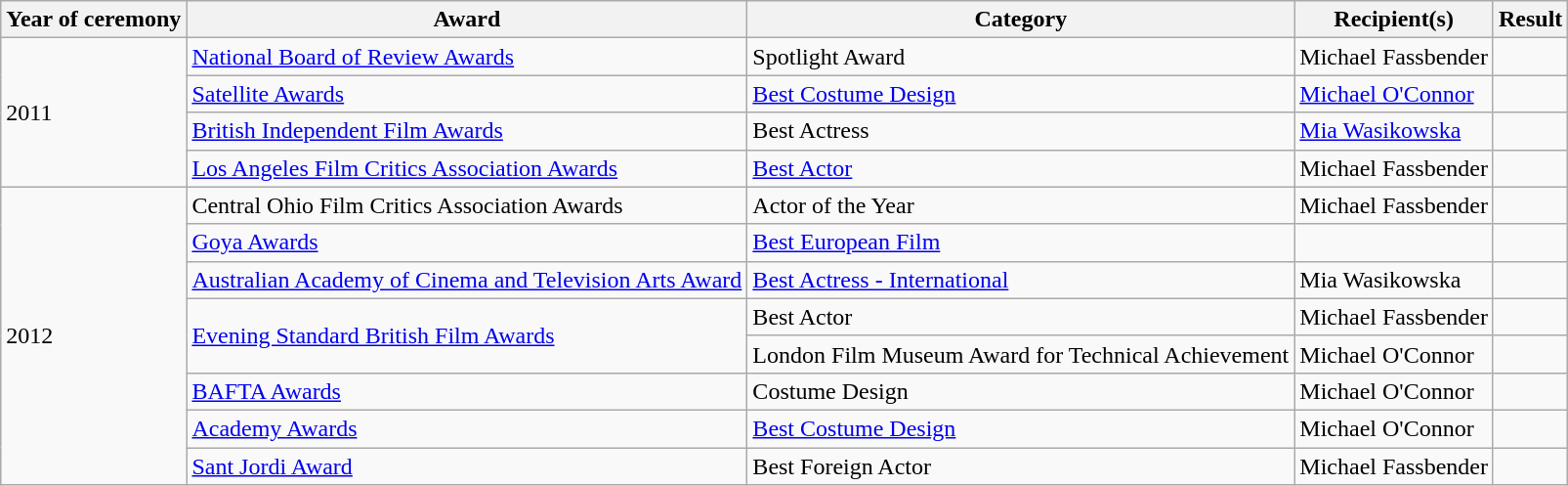<table class="wikitable">
<tr>
<th>Year of ceremony</th>
<th>Award</th>
<th>Category</th>
<th>Recipient(s)</th>
<th>Result</th>
</tr>
<tr>
<td rowspan="4">2011</td>
<td><a href='#'>National Board of Review Awards</a></td>
<td>Spotlight Award</td>
<td>Michael Fassbender </td>
<td></td>
</tr>
<tr>
<td><a href='#'>Satellite Awards</a></td>
<td><a href='#'>Best Costume Design</a></td>
<td><a href='#'>Michael O'Connor</a></td>
<td></td>
</tr>
<tr>
<td><a href='#'>British Independent Film Awards</a></td>
<td>Best Actress</td>
<td><a href='#'>Mia Wasikowska</a></td>
<td></td>
</tr>
<tr>
<td><a href='#'>Los Angeles Film Critics Association Awards</a></td>
<td><a href='#'>Best Actor</a></td>
<td>Michael Fassbender </td>
<td></td>
</tr>
<tr>
<td rowspan="8">2012</td>
<td>Central Ohio Film Critics Association Awards</td>
<td>Actor of the Year</td>
<td>Michael Fassbender </td>
<td></td>
</tr>
<tr>
<td><a href='#'>Goya Awards</a></td>
<td><a href='#'>Best European Film</a></td>
<td></td>
<td></td>
</tr>
<tr>
<td><a href='#'>Australian Academy of Cinema and Television Arts Award</a></td>
<td><a href='#'>Best Actress - International</a></td>
<td>Mia Wasikowska</td>
<td></td>
</tr>
<tr>
<td rowspan="2"><a href='#'>Evening Standard British Film Awards</a></td>
<td>Best Actor</td>
<td>Michael Fassbender </td>
<td></td>
</tr>
<tr>
<td>London Film Museum Award for Technical Achievement</td>
<td>Michael O'Connor</td>
<td></td>
</tr>
<tr>
<td><a href='#'>BAFTA Awards</a></td>
<td>Costume Design</td>
<td>Michael O'Connor</td>
<td></td>
</tr>
<tr>
<td><a href='#'>Academy Awards</a></td>
<td><a href='#'>Best Costume Design</a></td>
<td>Michael O'Connor</td>
<td></td>
</tr>
<tr>
<td><a href='#'>Sant Jordi Award</a></td>
<td>Best Foreign Actor</td>
<td>Michael Fassbender </td>
<td></td>
</tr>
</table>
